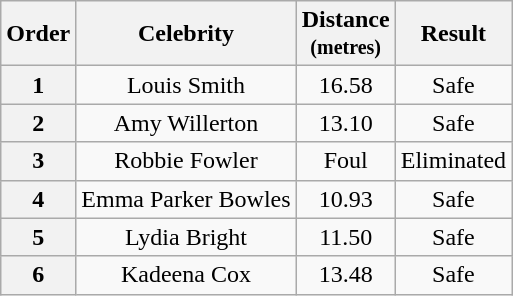<table class="wikitable plainrowheaders" style="text-align:center;">
<tr>
<th>Order</th>
<th>Celebrity</th>
<th>Distance<br><small>(metres)</small></th>
<th>Result</th>
</tr>
<tr>
<th>1</th>
<td>Louis Smith</td>
<td>16.58</td>
<td>Safe</td>
</tr>
<tr>
<th>2</th>
<td>Amy Willerton</td>
<td>13.10</td>
<td>Safe</td>
</tr>
<tr>
<th>3</th>
<td>Robbie Fowler</td>
<td>Foul</td>
<td>Eliminated</td>
</tr>
<tr>
<th>4</th>
<td>Emma Parker Bowles</td>
<td>10.93</td>
<td>Safe</td>
</tr>
<tr>
<th>5</th>
<td>Lydia Bright</td>
<td>11.50</td>
<td>Safe</td>
</tr>
<tr>
<th>6</th>
<td>Kadeena Cox</td>
<td>13.48</td>
<td>Safe</td>
</tr>
</table>
